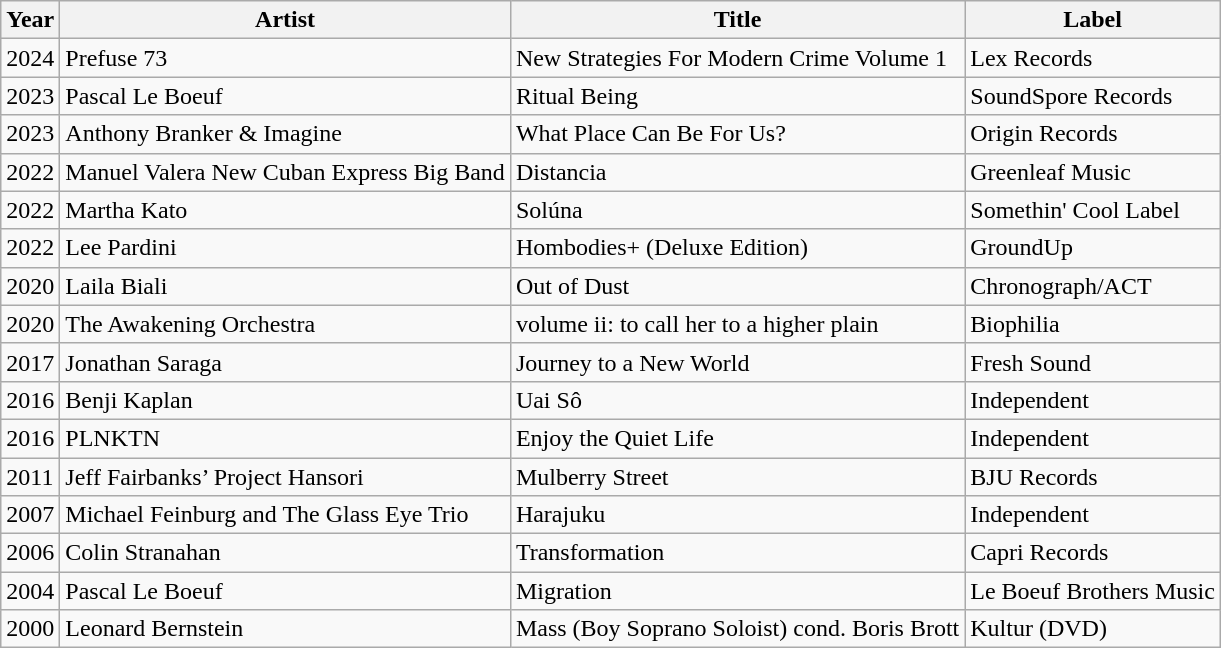<table class="wikitable">
<tr>
<th>Year</th>
<th>Artist</th>
<th>Title</th>
<th>Label</th>
</tr>
<tr>
<td>2024</td>
<td>Prefuse 73</td>
<td>New Strategies For Modern Crime Volume 1</td>
<td>Lex Records</td>
</tr>
<tr>
<td>2023</td>
<td>Pascal Le Boeuf</td>
<td>Ritual Being</td>
<td>SoundSpore Records</td>
</tr>
<tr>
<td>2023</td>
<td>Anthony Branker & Imagine</td>
<td>What Place Can Be For Us?</td>
<td>Origin Records</td>
</tr>
<tr>
<td>2022</td>
<td>Manuel Valera New Cuban Express Big Band</td>
<td>Distancia</td>
<td>Greenleaf Music</td>
</tr>
<tr>
<td>2022</td>
<td>Martha Kato</td>
<td>Solúna</td>
<td>Somethin' Cool Label</td>
</tr>
<tr>
<td>2022</td>
<td>Lee Pardini</td>
<td>Hombodies+  (Deluxe Edition)</td>
<td>GroundUp</td>
</tr>
<tr>
<td>2020</td>
<td>Laila Biali</td>
<td>Out of Dust</td>
<td>Chronograph/ACT</td>
</tr>
<tr>
<td>2020</td>
<td>The Awakening Orchestra</td>
<td>volume ii: to call her to a higher plain</td>
<td>Biophilia</td>
</tr>
<tr>
<td>2017</td>
<td>Jonathan Saraga</td>
<td>Journey to a New World</td>
<td>Fresh Sound</td>
</tr>
<tr>
<td>2016</td>
<td>Benji Kaplan</td>
<td>Uai Sô</td>
<td>Independent</td>
</tr>
<tr>
<td>2016</td>
<td>PLNKTN</td>
<td>Enjoy the Quiet Life</td>
<td>Independent</td>
</tr>
<tr>
<td>2011</td>
<td>Jeff Fairbanks’ Project Hansori</td>
<td>Mulberry Street</td>
<td>BJU Records</td>
</tr>
<tr>
<td>2007</td>
<td>Michael Feinburg and The Glass Eye Trio</td>
<td>Harajuku</td>
<td>Independent</td>
</tr>
<tr>
<td>2006</td>
<td>Colin Stranahan</td>
<td>Transformation</td>
<td>Capri Records</td>
</tr>
<tr>
<td>2004</td>
<td>Pascal Le Boeuf</td>
<td>Migration</td>
<td>Le Boeuf Brothers Music</td>
</tr>
<tr>
<td>2000</td>
<td>Leonard Bernstein</td>
<td>Mass (Boy Soprano Soloist) cond. Boris Brott</td>
<td>Kultur (DVD)</td>
</tr>
</table>
